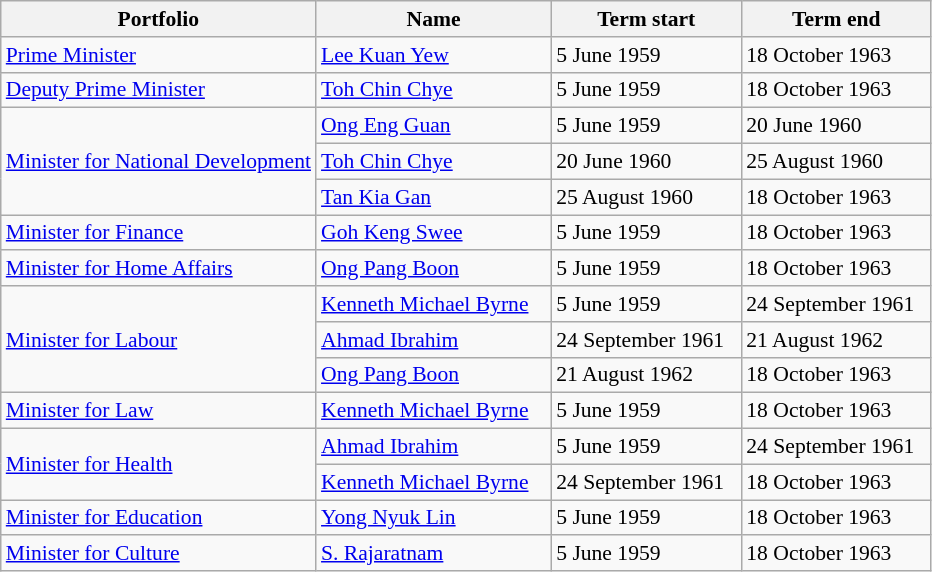<table class="wikitable unsortable" style="font-size: 90%;">
<tr>
<th scope="col">Portfolio</th>
<th scope="col"  width="150px">Name</th>
<th scope="col"  width="120px">Term start</th>
<th scope="col"  width="120px">Term end</th>
</tr>
<tr>
<td><a href='#'>Prime Minister</a></td>
<td><a href='#'>Lee Kuan Yew</a></td>
<td>5 June 1959</td>
<td>18 October 1963</td>
</tr>
<tr>
<td><a href='#'>Deputy Prime Minister</a></td>
<td><a href='#'>Toh Chin Chye</a></td>
<td>5 June 1959</td>
<td>18 October 1963</td>
</tr>
<tr>
<td rowspan="3"><a href='#'>Minister for National Development</a></td>
<td><a href='#'>Ong Eng Guan</a></td>
<td>5 June 1959</td>
<td>20 June 1960</td>
</tr>
<tr>
<td><a href='#'>Toh Chin Chye</a></td>
<td>20 June 1960</td>
<td>25 August 1960</td>
</tr>
<tr>
<td><a href='#'>Tan Kia Gan</a></td>
<td>25 August 1960</td>
<td>18 October 1963</td>
</tr>
<tr>
<td><a href='#'>Minister for Finance</a></td>
<td><a href='#'>Goh Keng Swee</a></td>
<td>5 June 1959</td>
<td>18 October 1963</td>
</tr>
<tr>
<td><a href='#'>Minister for Home Affairs</a></td>
<td><a href='#'>Ong Pang Boon</a></td>
<td>5 June 1959</td>
<td>18 October 1963</td>
</tr>
<tr>
<td rowspan="3"><a href='#'>Minister for Labour</a></td>
<td><a href='#'>Kenneth Michael Byrne</a></td>
<td>5 June 1959</td>
<td>24 September 1961</td>
</tr>
<tr>
<td><a href='#'>Ahmad Ibrahim</a></td>
<td>24 September 1961</td>
<td>21 August 1962</td>
</tr>
<tr>
<td><a href='#'>Ong Pang Boon</a></td>
<td>21 August 1962</td>
<td>18 October 1963</td>
</tr>
<tr>
<td><a href='#'>Minister for Law</a></td>
<td><a href='#'>Kenneth Michael Byrne</a></td>
<td>5 June 1959</td>
<td>18 October 1963</td>
</tr>
<tr>
<td rowspan="2"><a href='#'>Minister for Health</a></td>
<td><a href='#'>Ahmad Ibrahim</a></td>
<td>5 June 1959</td>
<td>24 September 1961</td>
</tr>
<tr>
<td><a href='#'>Kenneth Michael Byrne</a></td>
<td>24 September 1961</td>
<td>18 October 1963</td>
</tr>
<tr>
<td><a href='#'>Minister for Education</a></td>
<td><a href='#'>Yong Nyuk Lin</a></td>
<td>5 June 1959</td>
<td>18 October 1963</td>
</tr>
<tr>
<td><a href='#'>Minister for Culture</a></td>
<td><a href='#'>S. Rajaratnam</a></td>
<td>5 June 1959</td>
<td>18 October 1963</td>
</tr>
</table>
